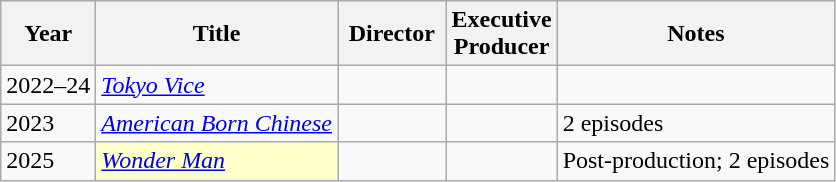<table class="wikitable">
<tr>
<th>Year</th>
<th>Title</th>
<th style="width:65px;">Director</th>
<th style="width:65px;">Executive Producer</th>
<th>Notes</th>
</tr>
<tr>
<td>2022–24</td>
<td><em><a href='#'>Tokyo Vice</a></em></td>
<td></td>
<td></td>
<td></td>
</tr>
<tr>
<td>2023</td>
<td><em><a href='#'>American Born Chinese</a></em></td>
<td></td>
<td></td>
<td>2 episodes</td>
</tr>
<tr>
<td>2025</td>
<td style="background:#FFFFCC;"><em><a href='#'>Wonder Man</a></em></td>
<td></td>
<td></td>
<td>Post-production; 2 episodes</td>
</tr>
</table>
